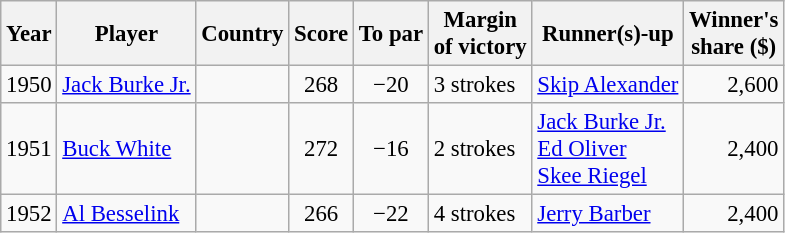<table class="wikitable" style="font-size:95%">
<tr>
<th>Year</th>
<th>Player</th>
<th>Country</th>
<th>Score</th>
<th>To par</th>
<th>Margin<br>of victory</th>
<th>Runner(s)-up</th>
<th>Winner's<br>share ($)</th>
</tr>
<tr>
<td>1950</td>
<td><a href='#'>Jack Burke Jr.</a></td>
<td></td>
<td align=center>268</td>
<td align=center>−20</td>
<td>3 strokes</td>
<td> <a href='#'>Skip Alexander</a></td>
<td align=right>2,600</td>
</tr>
<tr>
<td>1951</td>
<td><a href='#'>Buck White</a></td>
<td></td>
<td align=center>272</td>
<td align=center>−16</td>
<td>2 strokes</td>
<td> <a href='#'>Jack Burke Jr.</a><br> <a href='#'>Ed Oliver</a><br> <a href='#'>Skee Riegel</a></td>
<td align=right>2,400</td>
</tr>
<tr>
<td>1952</td>
<td><a href='#'>Al Besselink</a></td>
<td></td>
<td align=center>266</td>
<td align=center>−22</td>
<td>4 strokes</td>
<td> <a href='#'>Jerry Barber</a></td>
<td align=right>2,400</td>
</tr>
</table>
